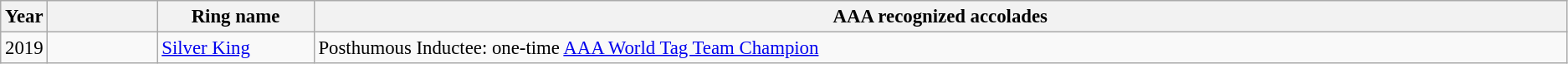<table class="wikitable sortable" style="font-size: 95%">
<tr>
<th style="width:1%;">Year</th>
<th style="width:7%;"></th>
<th style="width:10%;">Ring name<br></th>
<th class="unsortable">AAA recognized accolades</th>
</tr>
<tr>
<td>2019</td>
<td></td>
<td><a href='#'>Silver King</a><br></td>
<td>Posthumous Inductee: one-time <a href='#'>AAA World Tag Team Champion</a></td>
</tr>
</table>
